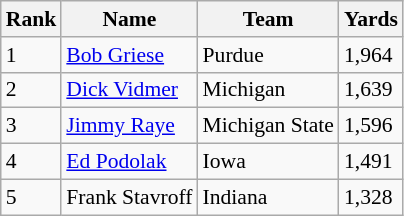<table class="wikitable" style="font-size: 90%">
<tr>
<th>Rank</th>
<th>Name</th>
<th>Team</th>
<th>Yards</th>
</tr>
<tr>
<td>1</td>
<td><a href='#'>Bob Griese</a></td>
<td>Purdue</td>
<td>1,964</td>
</tr>
<tr>
<td>2</td>
<td><a href='#'>Dick Vidmer</a></td>
<td>Michigan</td>
<td>1,639</td>
</tr>
<tr>
<td>3</td>
<td><a href='#'>Jimmy Raye</a></td>
<td>Michigan State</td>
<td>1,596</td>
</tr>
<tr>
<td>4</td>
<td><a href='#'>Ed Podolak</a></td>
<td>Iowa</td>
<td>1,491</td>
</tr>
<tr>
<td>5</td>
<td>Frank Stavroff</td>
<td>Indiana</td>
<td>1,328</td>
</tr>
</table>
